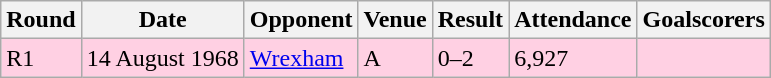<table class="wikitable">
<tr>
<th>Round</th>
<th>Date</th>
<th>Opponent</th>
<th>Venue</th>
<th>Result</th>
<th>Attendance</th>
<th>Goalscorers</th>
</tr>
<tr style="background-color: #ffd0e3;">
<td>R1</td>
<td>14 August 1968</td>
<td><a href='#'>Wrexham</a></td>
<td>A</td>
<td>0–2</td>
<td>6,927</td>
<td></td>
</tr>
</table>
